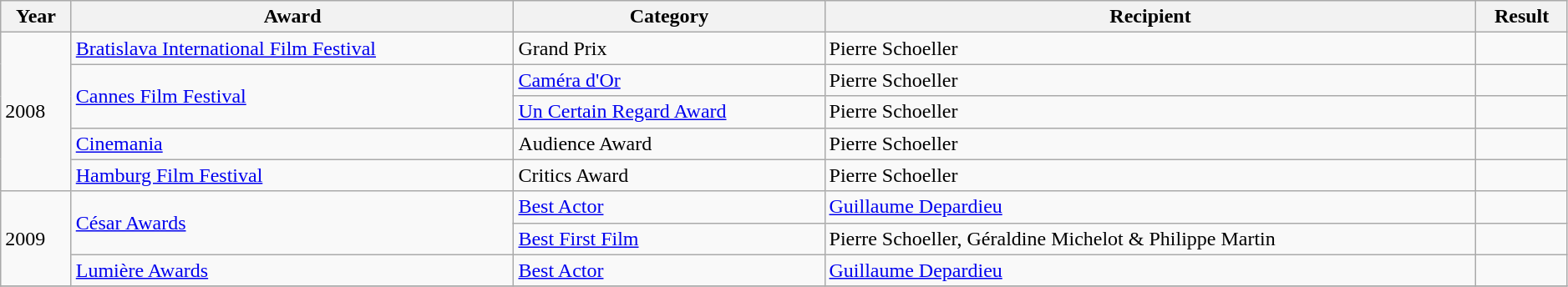<table class="wikitable" style="width:99%;">
<tr>
<th>Year</th>
<th>Award</th>
<th>Category</th>
<th>Recipient</th>
<th>Result</th>
</tr>
<tr>
<td rowspan=5>2008</td>
<td><a href='#'>Bratislava International Film Festival</a></td>
<td>Grand Prix</td>
<td>Pierre Schoeller</td>
<td></td>
</tr>
<tr>
<td rowspan=2><a href='#'>Cannes Film Festival</a></td>
<td><a href='#'>Caméra d'Or</a></td>
<td>Pierre Schoeller</td>
<td></td>
</tr>
<tr>
<td><a href='#'>Un Certain Regard Award</a></td>
<td>Pierre Schoeller</td>
<td></td>
</tr>
<tr>
<td><a href='#'>Cinemania</a></td>
<td>Audience Award</td>
<td>Pierre Schoeller</td>
<td></td>
</tr>
<tr>
<td><a href='#'>Hamburg Film Festival</a></td>
<td>Critics Award</td>
<td>Pierre Schoeller</td>
<td></td>
</tr>
<tr>
<td rowspan=3>2009</td>
<td rowspan=2><a href='#'>César Awards</a></td>
<td><a href='#'>Best Actor</a></td>
<td><a href='#'>Guillaume Depardieu</a></td>
<td></td>
</tr>
<tr>
<td><a href='#'>Best First Film</a></td>
<td>Pierre Schoeller, Géraldine Michelot & Philippe Martin</td>
<td></td>
</tr>
<tr>
<td><a href='#'>Lumière Awards</a></td>
<td><a href='#'>Best Actor</a></td>
<td><a href='#'>Guillaume Depardieu</a></td>
<td></td>
</tr>
<tr>
</tr>
</table>
